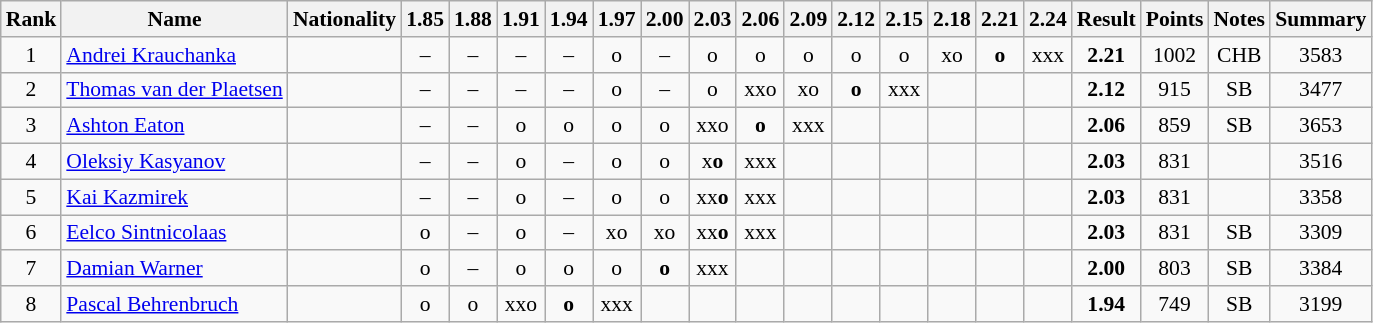<table class="wikitable sortable" style="text-align:center;font-size:90%">
<tr>
<th>Rank</th>
<th>Name</th>
<th>Nationality</th>
<th>1.85</th>
<th>1.88</th>
<th>1.91</th>
<th>1.94</th>
<th>1.97</th>
<th>2.00</th>
<th>2.03</th>
<th>2.06</th>
<th>2.09</th>
<th>2.12</th>
<th>2.15</th>
<th>2.18</th>
<th>2.21</th>
<th>2.24</th>
<th>Result</th>
<th>Points</th>
<th>Notes</th>
<th>Summary</th>
</tr>
<tr>
<td>1</td>
<td align=left><a href='#'>Andrei Krauchanka</a></td>
<td align=left></td>
<td>–</td>
<td>–</td>
<td>–</td>
<td>–</td>
<td>o</td>
<td>–</td>
<td>o</td>
<td>o</td>
<td>o</td>
<td>o</td>
<td>o</td>
<td>xo</td>
<td><strong>o</strong></td>
<td>xxx</td>
<td><strong>2.21</strong></td>
<td>1002</td>
<td>CHB</td>
<td>3583</td>
</tr>
<tr>
<td>2</td>
<td align=left><a href='#'>Thomas van der Plaetsen</a></td>
<td align=left></td>
<td>–</td>
<td>–</td>
<td>–</td>
<td>–</td>
<td>o</td>
<td>–</td>
<td>o</td>
<td>xxo</td>
<td>xo</td>
<td><strong>o</strong></td>
<td>xxx</td>
<td></td>
<td></td>
<td></td>
<td><strong>2.12</strong></td>
<td>915</td>
<td>SB</td>
<td>3477</td>
</tr>
<tr>
<td>3</td>
<td align=left><a href='#'>Ashton Eaton</a></td>
<td align=left></td>
<td>–</td>
<td>–</td>
<td>o</td>
<td>o</td>
<td>o</td>
<td>o</td>
<td>xxo</td>
<td><strong>o</strong></td>
<td>xxx</td>
<td></td>
<td></td>
<td></td>
<td></td>
<td></td>
<td><strong>2.06</strong></td>
<td>859</td>
<td>SB</td>
<td>3653</td>
</tr>
<tr>
<td>4</td>
<td align=left><a href='#'>Oleksiy Kasyanov</a></td>
<td align=left></td>
<td>–</td>
<td>–</td>
<td>o</td>
<td>–</td>
<td>o</td>
<td>o</td>
<td>x<strong>o</strong></td>
<td>xxx</td>
<td></td>
<td></td>
<td></td>
<td></td>
<td></td>
<td></td>
<td><strong>2.03</strong></td>
<td>831</td>
<td></td>
<td>3516</td>
</tr>
<tr>
<td>5</td>
<td align=left><a href='#'>Kai Kazmirek</a></td>
<td align=left></td>
<td>–</td>
<td>–</td>
<td>o</td>
<td>–</td>
<td>o</td>
<td>o</td>
<td>xx<strong>o</strong></td>
<td>xxx</td>
<td></td>
<td></td>
<td></td>
<td></td>
<td></td>
<td></td>
<td><strong>2.03</strong></td>
<td>831</td>
<td></td>
<td>3358</td>
</tr>
<tr>
<td>6</td>
<td align=left><a href='#'>Eelco Sintnicolaas</a></td>
<td align=left></td>
<td>o</td>
<td>–</td>
<td>o</td>
<td>–</td>
<td>xo</td>
<td>xo</td>
<td>xx<strong>o</strong></td>
<td>xxx</td>
<td></td>
<td></td>
<td></td>
<td></td>
<td></td>
<td></td>
<td><strong>2.03</strong></td>
<td>831</td>
<td>SB</td>
<td>3309</td>
</tr>
<tr>
<td>7</td>
<td align=left><a href='#'>Damian Warner</a></td>
<td align=left></td>
<td>o</td>
<td>–</td>
<td>o</td>
<td>o</td>
<td>o</td>
<td><strong>o</strong></td>
<td>xxx</td>
<td></td>
<td></td>
<td></td>
<td></td>
<td></td>
<td></td>
<td></td>
<td><strong>2.00</strong></td>
<td>803</td>
<td>SB</td>
<td>3384</td>
</tr>
<tr>
<td>8</td>
<td align=left><a href='#'>Pascal Behrenbruch</a></td>
<td align=left></td>
<td>o</td>
<td>o</td>
<td>xxo</td>
<td><strong>o</strong></td>
<td>xxx</td>
<td></td>
<td></td>
<td></td>
<td></td>
<td></td>
<td></td>
<td></td>
<td></td>
<td></td>
<td><strong>1.94</strong></td>
<td>749</td>
<td>SB</td>
<td>3199</td>
</tr>
</table>
